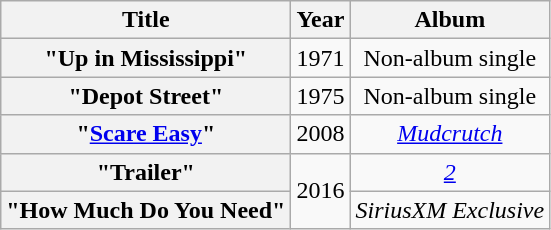<table class="wikitable plainrowheaders" style="text-align:center">
<tr>
<th>Title</th>
<th>Year</th>
<th>Album</th>
</tr>
<tr>
<th scope="row">"Up in Mississippi"</th>
<td>1971</td>
<td>Non-album single</td>
</tr>
<tr>
<th scope="row">"Depot Street"</th>
<td>1975</td>
<td>Non-album single</td>
</tr>
<tr>
<th scope="row">"<a href='#'>Scare Easy</a>"</th>
<td>2008</td>
<td><em><a href='#'>Mudcrutch</a></em></td>
</tr>
<tr>
<th scope="row">"Trailer"</th>
<td rowspan="2">2016</td>
<td><em><a href='#'>2</a></em></td>
</tr>
<tr>
<th scope="row">"How Much Do You Need"</th>
<td><em>SiriusXM Exclusive</em></td>
</tr>
</table>
